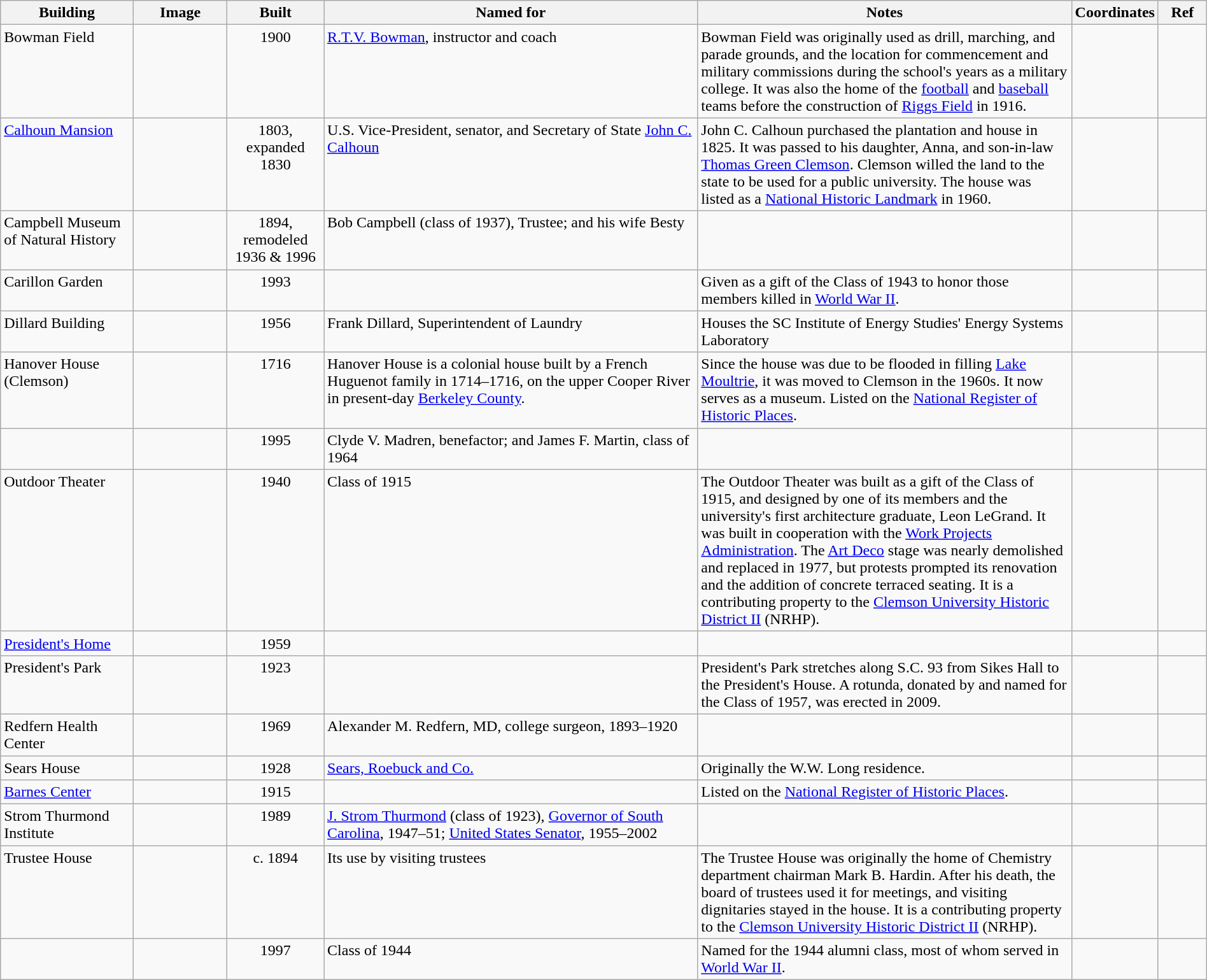<table class="wikitable sortable" style="width:100%">
<tr>
<th width=11%>Building</th>
<th width=101px class="unsortable">Image</th>
<th width=8%>Built</th>
<th width=31%>Named for</th>
<th width=31% class="unsortable">Notes</th>
<th width=7% class="unsortable">Coordinates</th>
<th width=4% class="unsortable">Ref</th>
</tr>
<tr valign="top">
<td>Bowman Field</td>
<td align="center"></td>
<td align="center">1900</td>
<td><a href='#'>R.T.V. Bowman</a>, instructor and coach</td>
<td>Bowman Field was originally used as drill, marching, and parade grounds, and the location for commencement and military commissions during the school's years as a military college.  It was also the home of the <a href='#'>football</a> and <a href='#'>baseball</a> teams before the construction of <a href='#'>Riggs Field</a> in 1916.</td>
<td><small></small></td>
<td align="center"></td>
</tr>
<tr valign="top">
<td><a href='#'>Calhoun Mansion</a></td>
<td align="center"></td>
<td align="center">1803, expanded 1830</td>
<td>U.S. Vice-President, senator, and Secretary of State <a href='#'>John C. Calhoun</a></td>
<td>John C. Calhoun purchased the plantation and house in 1825.  It was passed to his daughter, Anna, and son-in-law <a href='#'>Thomas Green Clemson</a>.  Clemson willed the land to the state to be used for a public university.  The house was listed as a <a href='#'>National Historic Landmark</a> in 1960.</td>
<td><small></small></td>
<td align="center"></td>
</tr>
<tr valign="top">
<td>Campbell Museum of Natural History</td>
<td align="center"></td>
<td align="center">1894, remodeled 1936 & 1996</td>
<td>Bob Campbell (class of 1937), Trustee; and his wife Besty</td>
<td></td>
<td><small></small></td>
<td align="center"></td>
</tr>
<tr valign="top">
<td>Carillon Garden</td>
<td align="center"></td>
<td align="center">1993</td>
<td></td>
<td>Given as a gift of the Class of 1943 to honor those members killed in <a href='#'>World War II</a>.</td>
<td><small></small></td>
<td align="center"></td>
</tr>
<tr valign="top">
<td>Dillard Building</td>
<td align="center"></td>
<td align="center">1956</td>
<td>Frank Dillard, Superintendent of Laundry</td>
<td>Houses the SC Institute of Energy Studies' Energy Systems Laboratory</td>
<td><small></small></td>
<td align="center"></td>
</tr>
<tr valign="top">
<td>Hanover House (Clemson)</td>
<td align="center"></td>
<td align="center">1716</td>
<td>Hanover House is a colonial house built by a French Huguenot family in 1714–1716, on the upper Cooper River in present-day <a href='#'>Berkeley County</a>.</td>
<td>Since the house was due to be flooded in filling <a href='#'>Lake Moultrie</a>, it was moved to Clemson in the 1960s. It now serves as a museum. Listed on the <a href='#'>National Register of Historic Places</a>.</td>
<td><small></small></td>
<td align="center"></td>
</tr>
<tr valign="top">
<td></td>
<td align="center"></td>
<td align="center">1995</td>
<td>Clyde V. Madren, benefactor; and James F. Martin, class of 1964</td>
<td></td>
<td><small></small></td>
<td align="center"></td>
</tr>
<tr valign="top">
<td>Outdoor Theater</td>
<td align="center"></td>
<td align="center">1940</td>
<td>Class of 1915</td>
<td>The Outdoor Theater was built as a gift of the Class of 1915, and designed by one of its members and the university's first architecture graduate, Leon LeGrand.  It was built in cooperation with the <a href='#'>Work Projects Administration</a>.  The <a href='#'>Art Deco</a> stage was nearly demolished and replaced in 1977, but protests prompted its renovation and the addition of concrete terraced seating. It is a contributing property to the <a href='#'>Clemson University Historic District II</a> (NRHP).</td>
<td><small></small></td>
<td align="center"></td>
</tr>
<tr valign="top">
<td><a href='#'>President's Home</a></td>
<td align="center"></td>
<td align="center">1959</td>
<td></td>
<td></td>
<td><small></small></td>
<td align="center"></td>
</tr>
<tr valign="top">
<td>President's Park</td>
<td align="center"></td>
<td align="center">1923</td>
<td></td>
<td>President's Park stretches along S.C. 93 from Sikes Hall to the President's House.  A rotunda, donated by and named for the Class of 1957, was erected in 2009.</td>
<td><small></small></td>
<td align="center"></td>
</tr>
<tr valign="top">
<td>Redfern Health Center</td>
<td align="center"></td>
<td align="center">1969</td>
<td>Alexander M. Redfern, MD, college surgeon, 1893–1920</td>
<td></td>
<td><small></small></td>
<td align="center"></td>
</tr>
<tr valign="top">
<td>Sears House</td>
<td align="center"></td>
<td align="center">1928</td>
<td><a href='#'>Sears, Roebuck and Co.</a></td>
<td>Originally the W.W. Long residence.</td>
<td><small></small></td>
<td align="center"></td>
</tr>
<tr valign="top">
<td><a href='#'>Barnes Center</a></td>
<td align="center"></td>
<td align="center">1915</td>
<td></td>
<td>Listed on the <a href='#'>National Register of Historic Places</a>.</td>
<td><small></small></td>
<td align="center"></td>
</tr>
<tr valign="top">
<td>Strom Thurmond Institute</td>
<td align="center"></td>
<td align="center">1989</td>
<td><a href='#'>J. Strom Thurmond</a> (class of 1923), <a href='#'>Governor of South Carolina</a>, 1947–51; <a href='#'>United States Senator</a>, 1955–2002</td>
<td></td>
<td><small></small></td>
<td align="center"></td>
</tr>
<tr valign="top">
<td>Trustee House</td>
<td align="center"></td>
<td align="center">c. 1894</td>
<td>Its use by visiting trustees</td>
<td>The Trustee House was originally the home of Chemistry department chairman Mark B. Hardin.  After his death, the board of trustees used it for meetings, and visiting dignitaries stayed in the house.  It is a contributing property to the <a href='#'>Clemson University Historic District II</a> (NRHP).</td>
<td><small></small></td>
<td align="center"></td>
</tr>
<tr valign="top">
<td></td>
<td align="center"></td>
<td align="center">1997</td>
<td>Class of 1944</td>
<td>Named for the 1944 alumni class, most of whom served in <a href='#'>World War II</a>.</td>
<td><small></small></td>
<td align="center"></td>
</tr>
</table>
